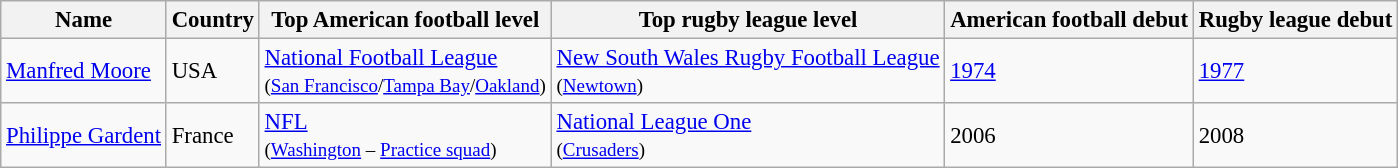<table class="wikitable" style="font-size: 95%;">
<tr>
<th>Name</th>
<th>Country</th>
<th>Top American football level</th>
<th>Top rugby league level</th>
<th>American football debut</th>
<th>Rugby league debut</th>
</tr>
<tr>
<td><a href='#'>Manfred Moore</a></td>
<td>USA</td>
<td><a href='#'>National Football League</a><br><small>(<a href='#'>San Francisco</a>/<a href='#'>Tampa Bay</a>/<a href='#'>Oakland</a>)</small></td>
<td><a href='#'>New South Wales Rugby Football League</a><br><small>(<a href='#'>Newtown</a>)</small></td>
<td><a href='#'>1974</a></td>
<td><a href='#'>1977</a></td>
</tr>
<tr>
<td><a href='#'>Philippe Gardent</a></td>
<td>France</td>
<td><a href='#'>NFL</a><br><small>(<a href='#'>Washington</a> – <a href='#'>Practice squad</a>)</small></td>
<td><a href='#'>National League One</a><br><small>(<a href='#'>Crusaders</a>)</small></td>
<td>2006</td>
<td>2008</td>
</tr>
</table>
